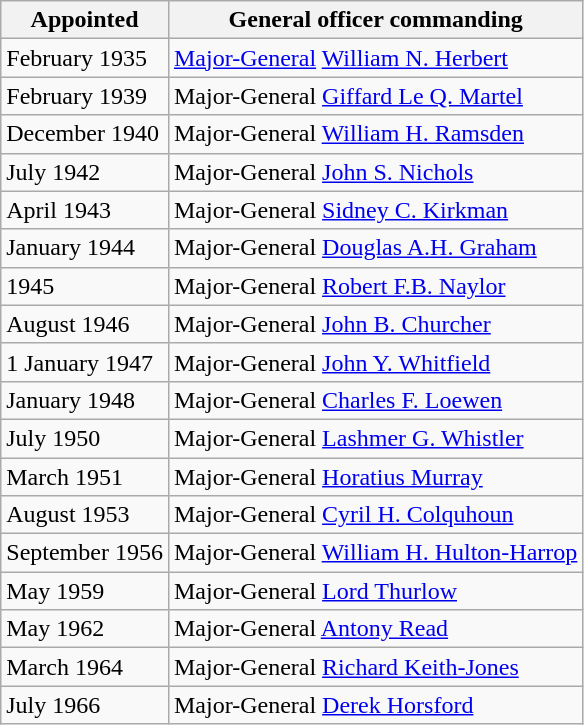<table class="wikitable" style="text-align: left; border-spacing: 2px; border: 1px solid darkgray;">
<tr>
<th>Appointed</th>
<th>General officer commanding</th>
</tr>
<tr>
<td>February 1935</td>
<td><a href='#'>Major-General</a> <a href='#'>William N. Herbert</a></td>
</tr>
<tr>
<td>February 1939</td>
<td>Major-General <a href='#'>Giffard Le Q. Martel</a></td>
</tr>
<tr>
<td>December 1940</td>
<td>Major-General <a href='#'>William H. Ramsden</a></td>
</tr>
<tr>
<td>July 1942</td>
<td>Major-General <a href='#'>John S. Nichols</a></td>
</tr>
<tr>
<td>April 1943</td>
<td>Major-General <a href='#'>Sidney C. Kirkman</a></td>
</tr>
<tr>
<td>January 1944</td>
<td>Major-General <a href='#'>Douglas A.H. Graham</a></td>
</tr>
<tr>
<td>1945</td>
<td>Major-General <a href='#'>Robert F.B. Naylor</a></td>
</tr>
<tr>
<td>August 1946</td>
<td>Major-General <a href='#'>John B. Churcher</a></td>
</tr>
<tr>
<td>1 January 1947</td>
<td>Major-General <a href='#'>John Y. Whitfield</a></td>
</tr>
<tr>
<td>January 1948</td>
<td>Major-General <a href='#'>Charles F. Loewen</a></td>
</tr>
<tr>
<td>July 1950</td>
<td>Major-General <a href='#'>Lashmer G. Whistler</a></td>
</tr>
<tr>
<td>March 1951</td>
<td>Major-General <a href='#'>Horatius Murray</a></td>
</tr>
<tr>
<td>August 1953</td>
<td>Major-General <a href='#'>Cyril H. Colquhoun</a></td>
</tr>
<tr>
<td>September 1956</td>
<td>Major-General <a href='#'>William H. Hulton-Harrop</a></td>
</tr>
<tr>
<td>May 1959</td>
<td>Major-General <a href='#'>Lord Thurlow</a></td>
</tr>
<tr>
<td>May 1962</td>
<td>Major-General <a href='#'>Antony Read</a></td>
</tr>
<tr>
<td>March 1964</td>
<td>Major-General <a href='#'>Richard Keith-Jones</a></td>
</tr>
<tr>
<td>July 1966</td>
<td>Major-General <a href='#'>Derek Horsford</a></td>
</tr>
</table>
